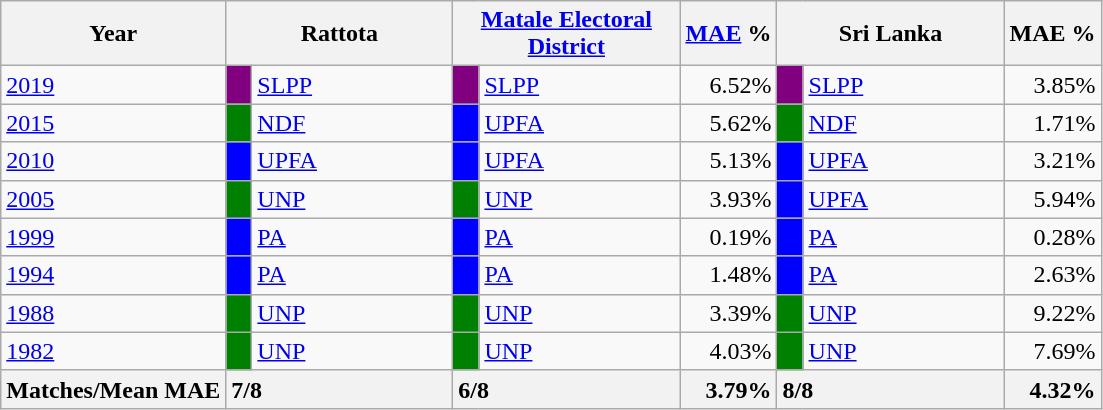<table class="wikitable">
<tr>
<th>Year</th>
<th colspan="2" width="144px">Rattota</th>
<th colspan="2" width="144px"><a href='#'>Matale Electoral District</a></th>
<th><a href='#'>MAE</a> %</th>
<th colspan="2" width="144px">Sri Lanka</th>
<th>MAE %</th>
</tr>
<tr>
<td><a href='#'>2019</a></td>
<td style="background-color:purple;" width="10px"></td>
<td style="text-align:left;"><a href='#'>SLPP</a></td>
<td style="background-color:purple;" width="10px"></td>
<td style="text-align:left;"><a href='#'>SLPP</a></td>
<td style="text-align:right;">6.52%</td>
<td style="background-color:purple;" width="10px"></td>
<td style="text-align:left;"><a href='#'>SLPP</a></td>
<td style="text-align:right;">3.85%</td>
</tr>
<tr>
<td><a href='#'>2015</a></td>
<td style="background-color:green;" width="10px"></td>
<td style="text-align:left;"><a href='#'>NDF</a></td>
<td style="background-color:blue;" width="10px"></td>
<td style="text-align:left;"><a href='#'>UPFA</a></td>
<td style="text-align:right;">5.62%</td>
<td style="background-color:green;" width="10px"></td>
<td style="text-align:left;"><a href='#'>NDF</a></td>
<td style="text-align:right;">1.71%</td>
</tr>
<tr>
<td><a href='#'>2010</a></td>
<td style="background-color:blue;" width="10px"></td>
<td style="text-align:left;"><a href='#'>UPFA</a></td>
<td style="background-color:blue;" width="10px"></td>
<td style="text-align:left;"><a href='#'>UPFA</a></td>
<td style="text-align:right;">5.13%</td>
<td style="background-color:blue;" width="10px"></td>
<td style="text-align:left;"><a href='#'>UPFA</a></td>
<td style="text-align:right;">3.21%</td>
</tr>
<tr>
<td><a href='#'>2005</a></td>
<td style="background-color:green;" width="10px"></td>
<td style="text-align:left;"><a href='#'>UNP</a></td>
<td style="background-color:green;" width="10px"></td>
<td style="text-align:left;"><a href='#'>UNP</a></td>
<td style="text-align:right;">3.93%</td>
<td style="background-color:blue;" width="10px"></td>
<td style="text-align:left;"><a href='#'>UPFA</a></td>
<td style="text-align:right;">5.94%</td>
</tr>
<tr>
<td><a href='#'>1999</a></td>
<td style="background-color:blue;" width="10px"></td>
<td style="text-align:left;"><a href='#'>PA</a></td>
<td style="background-color:blue;" width="10px"></td>
<td style="text-align:left;"><a href='#'>PA</a></td>
<td style="text-align:right;">0.19%</td>
<td style="background-color:blue;" width="10px"></td>
<td style="text-align:left;"><a href='#'>PA</a></td>
<td style="text-align:right;">0.28%</td>
</tr>
<tr>
<td><a href='#'>1994</a></td>
<td style="background-color:blue;" width="10px"></td>
<td style="text-align:left;"><a href='#'>PA</a></td>
<td style="background-color:blue;" width="10px"></td>
<td style="text-align:left;"><a href='#'>PA</a></td>
<td style="text-align:right;">1.48%</td>
<td style="background-color:blue;" width="10px"></td>
<td style="text-align:left;"><a href='#'>PA</a></td>
<td style="text-align:right;">2.63%</td>
</tr>
<tr>
<td><a href='#'>1988</a></td>
<td style="background-color:green;" width="10px"></td>
<td style="text-align:left;"><a href='#'>UNP</a></td>
<td style="background-color:green;" width="10px"></td>
<td style="text-align:left;"><a href='#'>UNP</a></td>
<td style="text-align:right;">3.39%</td>
<td style="background-color:green;" width="10px"></td>
<td style="text-align:left;"><a href='#'>UNP</a></td>
<td style="text-align:right;">9.22%</td>
</tr>
<tr>
<td><a href='#'>1982</a></td>
<td style="background-color:green;" width="10px"></td>
<td style="text-align:left;"><a href='#'>UNP</a></td>
<td style="background-color:green;" width="10px"></td>
<td style="text-align:left;"><a href='#'>UNP</a></td>
<td style="text-align:right;">4.03%</td>
<td style="background-color:green;" width="10px"></td>
<td style="text-align:left;"><a href='#'>UNP</a></td>
<td style="text-align:right;">7.69%</td>
</tr>
<tr>
<th>Matches/Mean MAE</th>
<th style="text-align:left;"colspan="2" width="144px">7/8</th>
<th style="text-align:left;"colspan="2" width="144px">6/8</th>
<th style="text-align:right;">3.79%</th>
<th style="text-align:left;"colspan="2" width="144px">8/8</th>
<th style="text-align:right;">4.32%</th>
</tr>
</table>
